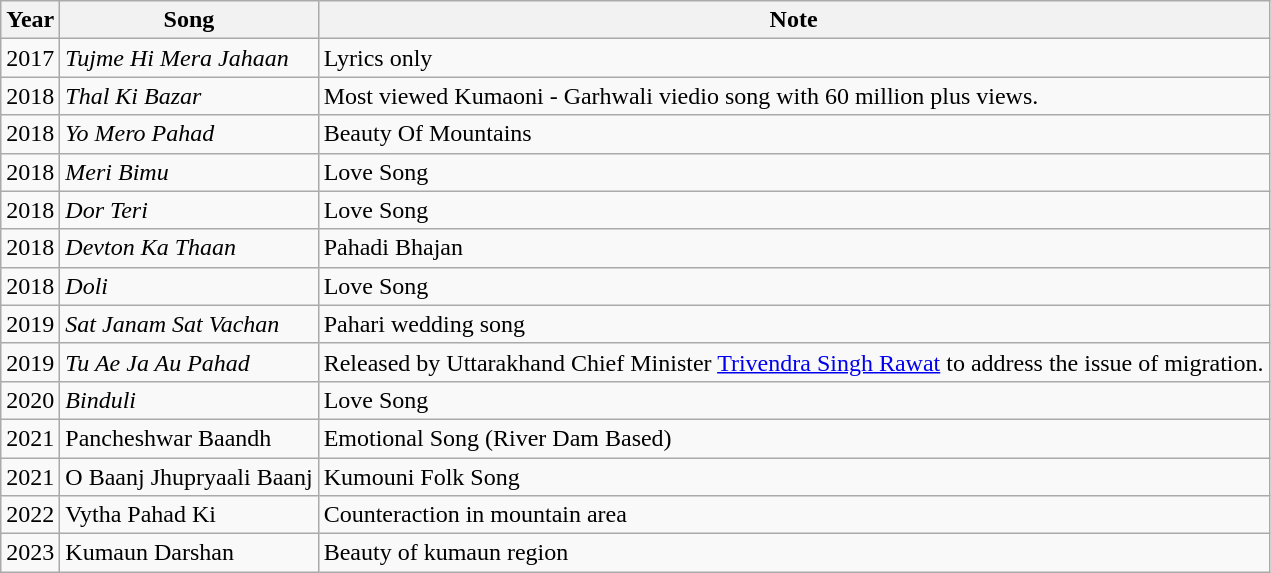<table class="wikitable">
<tr>
<th>Year</th>
<th>Song</th>
<th>Note</th>
</tr>
<tr>
<td>2017</td>
<td><em>Tujme Hi Mera Jahaan</em></td>
<td>Lyrics only</td>
</tr>
<tr>
<td>2018</td>
<td><em>Thal Ki Bazar</em></td>
<td>Most viewed Kumaoni - Garhwali viedio song with 60 million plus views.</td>
</tr>
<tr>
<td>2018</td>
<td><em>Yo Mero Pahad</em></td>
<td>Beauty Of Mountains</td>
</tr>
<tr>
<td>2018</td>
<td><em>Meri Bimu</em></td>
<td>Love Song</td>
</tr>
<tr>
<td>2018</td>
<td><em>Dor Teri</em></td>
<td>Love Song</td>
</tr>
<tr>
<td>2018</td>
<td><em>Devton Ka Thaan</em></td>
<td>Pahadi Bhajan</td>
</tr>
<tr>
<td>2018</td>
<td><em>Doli</em></td>
<td>Love Song</td>
</tr>
<tr>
<td>2019</td>
<td><em>Sat Janam Sat Vachan</em></td>
<td>Pahari wedding song</td>
</tr>
<tr>
<td>2019</td>
<td><em>Tu Ae Ja Au Pahad</em></td>
<td>Released by Uttarakhand Chief Minister <a href='#'>Trivendra Singh Rawat</a> to address the issue of migration.</td>
</tr>
<tr>
<td>2020</td>
<td><em>Binduli</em></td>
<td>Love Song</td>
</tr>
<tr>
<td>2021</td>
<td>Pancheshwar Baandh</td>
<td>Emotional Song (River Dam Based)</td>
</tr>
<tr>
<td>2021</td>
<td>O Baanj Jhupryaali Baanj</td>
<td>Kumouni Folk Song</td>
</tr>
<tr>
<td>2022</td>
<td>Vytha Pahad Ki</td>
<td>Counteraction in mountain area</td>
</tr>
<tr>
<td>2023</td>
<td>Kumaun Darshan</td>
<td>Beauty of kumaun region</td>
</tr>
</table>
